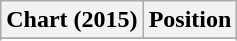<table class="wikitable sortable plainrowheaders" style="text-align:center">
<tr>
<th scope="col">Chart (2015)</th>
<th scope="col">Position</th>
</tr>
<tr>
</tr>
<tr>
</tr>
</table>
